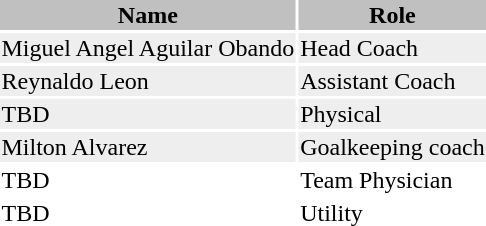<table class="toccolours">
<tr>
<th style="background:silver;">Name</th>
<th style="background:silver;">Role</th>
</tr>
<tr style="background:#eee;">
<td> Miguel Angel Aguilar Obando</td>
<td>Head Coach</td>
</tr>
<tr style="background:#eee;">
<td> Reynaldo Leon</td>
<td>Assistant Coach</td>
</tr>
<tr style="background:#eee;">
<td> TBD</td>
<td>Physical</td>
</tr>
<tr style="background:#eee;">
<td> Milton Alvarez</td>
<td>Goalkeeping coach</td>
</tr>
<tr>
<td> TBD</td>
<td>Team Physician</td>
</tr>
<tr>
<td> TBD</td>
<td>Utility</td>
</tr>
</table>
